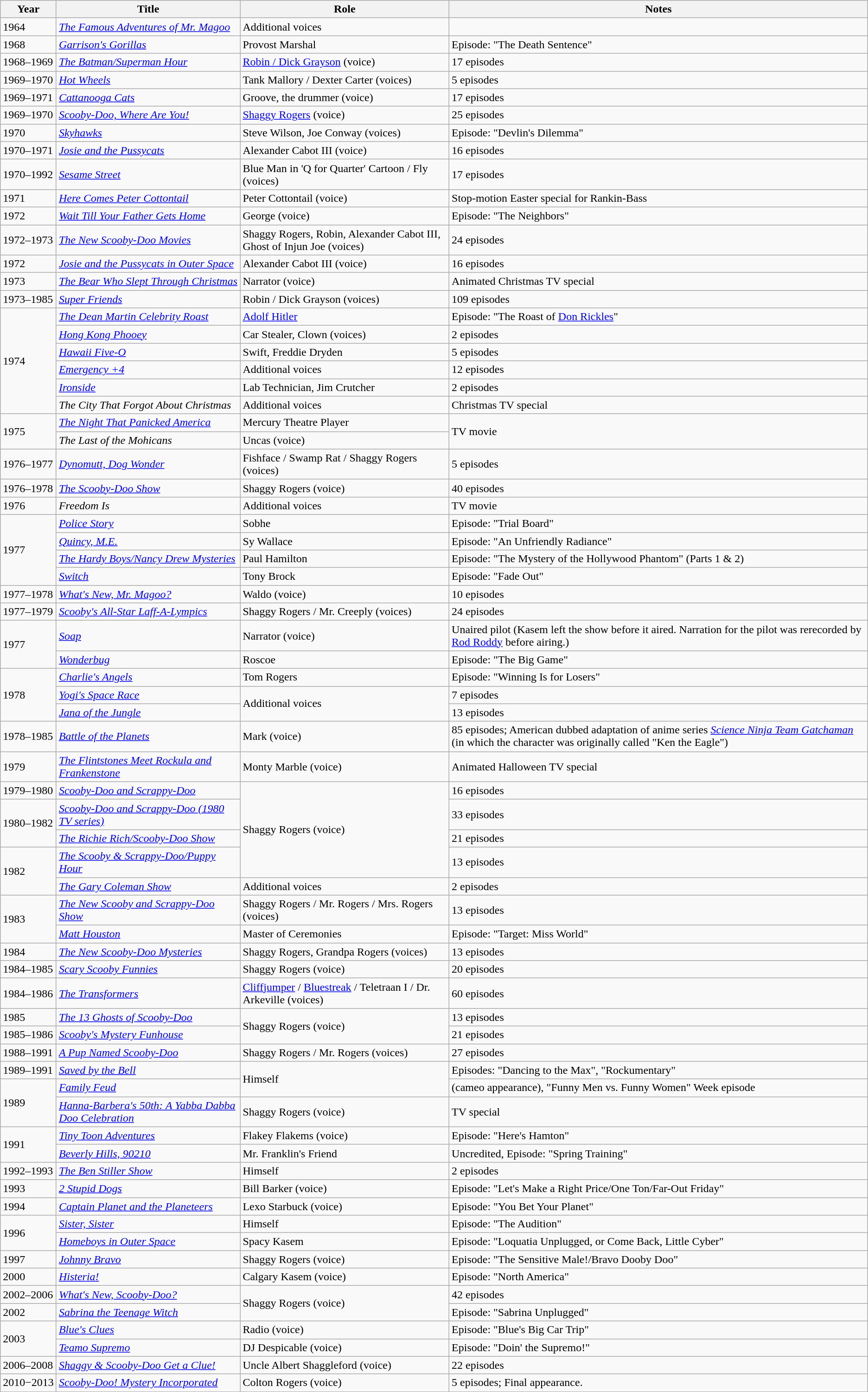<table class="wikitable sortable">
<tr>
<th>Year</th>
<th>Title</th>
<th>Role</th>
<th class="unsortable">Notes</th>
</tr>
<tr>
<td>1964</td>
<td><em><a href='#'>The Famous Adventures of Mr. Magoo</a></em></td>
<td>Additional voices</td>
<td></td>
</tr>
<tr>
<td>1968</td>
<td><em><a href='#'>Garrison's Gorillas</a></em></td>
<td>Provost Marshal</td>
<td>Episode: "The Death Sentence"</td>
</tr>
<tr>
<td>1968–1969</td>
<td><em><a href='#'>The Batman/Superman Hour</a></em></td>
<td><a href='#'>Robin / Dick Grayson</a> (voice)</td>
<td>17 episodes</td>
</tr>
<tr>
<td>1969–1970</td>
<td><em><a href='#'>Hot Wheels</a></em></td>
<td>Tank Mallory / Dexter Carter (voices)</td>
<td>5 episodes</td>
</tr>
<tr>
<td>1969–1971</td>
<td><em><a href='#'>Cattanooga Cats</a></em></td>
<td>Groove, the drummer (voice)</td>
<td>17 episodes</td>
</tr>
<tr>
<td>1969–1970</td>
<td><em><a href='#'>Scooby-Doo, Where Are You!</a></em></td>
<td><a href='#'>Shaggy Rogers</a> (voice)</td>
<td>25 episodes</td>
</tr>
<tr>
<td>1970</td>
<td><em><a href='#'>Skyhawks</a></em></td>
<td>Steve Wilson, Joe Conway (voices)</td>
<td>Episode: "Devlin's Dilemma"</td>
</tr>
<tr>
<td>1970–1971</td>
<td><em><a href='#'>Josie and the Pussycats</a></em></td>
<td>Alexander Cabot III (voice)</td>
<td>16 episodes</td>
</tr>
<tr>
<td>1970–1992</td>
<td><em><a href='#'>Sesame Street</a></em></td>
<td>Blue Man in 'Q for Quarter' Cartoon / Fly (voices)</td>
<td>17 episodes</td>
</tr>
<tr>
<td>1971</td>
<td><em><a href='#'>Here Comes Peter Cottontail</a></em></td>
<td>Peter Cottontail (voice)</td>
<td>Stop-motion Easter special for Rankin-Bass</td>
</tr>
<tr>
<td>1972</td>
<td><em><a href='#'>Wait Till Your Father Gets Home</a></em></td>
<td>George (voice)</td>
<td>Episode: "The Neighbors"</td>
</tr>
<tr>
<td>1972–1973</td>
<td><em><a href='#'>The New Scooby-Doo Movies</a></em></td>
<td>Shaggy Rogers, Robin, Alexander Cabot III, Ghost of Injun Joe (voices)</td>
<td>24 episodes</td>
</tr>
<tr>
<td>1972</td>
<td><em><a href='#'>Josie and the Pussycats in Outer Space</a></em></td>
<td>Alexander Cabot III (voice)</td>
<td>16 episodes</td>
</tr>
<tr>
<td>1973</td>
<td><em><a href='#'>The Bear Who Slept Through Christmas</a></em></td>
<td>Narrator (voice)</td>
<td>Animated Christmas TV special</td>
</tr>
<tr>
<td>1973–1985</td>
<td><em><a href='#'>Super Friends</a></em></td>
<td>Robin / Dick Grayson (voices)</td>
<td>109 episodes</td>
</tr>
<tr>
<td rowspan="6">1974</td>
<td><em><a href='#'>The Dean Martin Celebrity Roast</a></em></td>
<td><a href='#'>Adolf Hitler</a></td>
<td>Episode: "The Roast of <a href='#'>Don Rickles</a>"</td>
</tr>
<tr>
<td><em><a href='#'>Hong Kong Phooey</a></em></td>
<td>Car Stealer, Clown (voices)</td>
<td>2 episodes</td>
</tr>
<tr>
<td><em><a href='#'>Hawaii Five-O</a></em></td>
<td>Swift, Freddie Dryden</td>
<td>5 episodes</td>
</tr>
<tr>
<td><em><a href='#'>Emergency +4</a></em></td>
<td>Additional voices</td>
<td>12 episodes</td>
</tr>
<tr>
<td><em><a href='#'>Ironside</a></em></td>
<td>Lab Technician, Jim Crutcher</td>
<td>2 episodes</td>
</tr>
<tr>
<td><em>The City That Forgot About Christmas</em></td>
<td>Additional voices</td>
<td>Christmas TV special</td>
</tr>
<tr>
<td rowspan="2">1975</td>
<td><em><a href='#'>The Night That Panicked America</a></em></td>
<td>Mercury Theatre Player</td>
<td rowspan="2">TV movie</td>
</tr>
<tr>
<td><em>The Last of the Mohicans</em></td>
<td>Uncas (voice)</td>
</tr>
<tr>
<td>1976–1977</td>
<td><em><a href='#'>Dynomutt, Dog Wonder</a></em></td>
<td>Fishface / Swamp Rat / Shaggy Rogers (voices)</td>
<td>5 episodes</td>
</tr>
<tr>
<td>1976–1978</td>
<td><em><a href='#'>The Scooby-Doo Show</a></em></td>
<td>Shaggy Rogers (voice)</td>
<td>40 episodes</td>
</tr>
<tr>
<td>1976</td>
<td><em>Freedom Is</em></td>
<td>Additional voices</td>
<td>TV movie</td>
</tr>
<tr>
<td rowspan="4">1977</td>
<td><em><a href='#'>Police Story</a></em></td>
<td>Sobhe</td>
<td>Episode: "Trial Board"</td>
</tr>
<tr>
<td><em><a href='#'>Quincy, M.E.</a></em></td>
<td>Sy Wallace</td>
<td>Episode: "An Unfriendly Radiance"</td>
</tr>
<tr>
<td><em><a href='#'>The Hardy Boys/Nancy Drew Mysteries</a></em></td>
<td>Paul Hamilton</td>
<td>Episode: "The Mystery of the Hollywood Phantom" (Parts 1 & 2)</td>
</tr>
<tr>
<td><em><a href='#'>Switch</a></em></td>
<td>Tony Brock</td>
<td>Episode: "Fade Out"</td>
</tr>
<tr>
<td>1977–1978</td>
<td><em><a href='#'>What's New, Mr. Magoo?</a></em></td>
<td>Waldo (voice)</td>
<td>10 episodes</td>
</tr>
<tr>
<td>1977–1979</td>
<td><em><a href='#'>Scooby's All-Star Laff-A-Lympics</a></em></td>
<td>Shaggy Rogers / Mr. Creeply (voices)</td>
<td>24 episodes</td>
</tr>
<tr>
<td rowspan="2">1977</td>
<td><em><a href='#'>Soap</a></em></td>
<td>Narrator (voice)</td>
<td>Unaired pilot (Kasem left the show before it aired. Narration for the pilot was rerecorded by <a href='#'>Rod Roddy</a> before airing.)</td>
</tr>
<tr>
<td><em><a href='#'>Wonderbug</a></em></td>
<td>Roscoe</td>
<td>Episode: "The Big Game"</td>
</tr>
<tr>
<td rowspan="3">1978</td>
<td><em><a href='#'>Charlie's Angels</a></em></td>
<td>Tom Rogers</td>
<td>Episode: "Winning Is for Losers"</td>
</tr>
<tr>
<td><em><a href='#'>Yogi's Space Race</a></em></td>
<td rowspan="2">Additional voices</td>
<td>7 episodes</td>
</tr>
<tr>
<td><em><a href='#'>Jana of the Jungle</a></em></td>
<td>13 episodes</td>
</tr>
<tr>
<td>1978–1985</td>
<td><em><a href='#'>Battle of the Planets</a></em></td>
<td>Mark (voice)</td>
<td>85 episodes; American dubbed adaptation of anime series <em><a href='#'>Science Ninja Team Gatchaman</a></em> (in which the character was originally called "Ken the Eagle")</td>
</tr>
<tr>
<td>1979</td>
<td><em><a href='#'>The Flintstones Meet Rockula and Frankenstone</a></em></td>
<td>Monty Marble (voice)</td>
<td>Animated Halloween TV special</td>
</tr>
<tr>
<td>1979–1980</td>
<td><em><a href='#'>Scooby-Doo and Scrappy-Doo</a></em></td>
<td rowspan="4">Shaggy Rogers (voice)</td>
<td>16 episodes</td>
</tr>
<tr>
<td rowspan="2">1980–1982</td>
<td><em><a href='#'>Scooby-Doo and Scrappy-Doo (1980 TV series)</a></em></td>
<td>33 episodes</td>
</tr>
<tr>
<td><em><a href='#'>The Richie Rich/Scooby-Doo Show</a></em></td>
<td>21 episodes</td>
</tr>
<tr>
<td rowspan="2">1982</td>
<td><em><a href='#'>The Scooby & Scrappy-Doo/Puppy Hour</a></em></td>
<td>13 episodes</td>
</tr>
<tr>
<td><em><a href='#'>The Gary Coleman Show</a></em></td>
<td>Additional voices</td>
<td>2 episodes </td>
</tr>
<tr>
<td rowspan="2">1983</td>
<td><em><a href='#'>The New Scooby and Scrappy-Doo Show</a></em></td>
<td>Shaggy Rogers / Mr. Rogers / Mrs. Rogers (voices)</td>
<td>13 episodes</td>
</tr>
<tr>
<td><em><a href='#'>Matt Houston</a></em></td>
<td>Master of Ceremonies</td>
<td>Episode: "Target: Miss World"</td>
</tr>
<tr>
<td>1984</td>
<td><em><a href='#'>The New Scooby-Doo Mysteries</a></em></td>
<td>Shaggy Rogers, Grandpa Rogers (voices)</td>
<td>13 episodes</td>
</tr>
<tr>
<td>1984–1985</td>
<td><em><a href='#'>Scary Scooby Funnies</a></em></td>
<td>Shaggy Rogers (voice)</td>
<td>20 episodes</td>
</tr>
<tr>
<td>1984–1986</td>
<td><em><a href='#'>The Transformers</a></em></td>
<td><a href='#'>Cliffjumper</a> / <a href='#'>Bluestreak</a> / Teletraan I / Dr. Arkeville (voices)</td>
<td>60 episodes</td>
</tr>
<tr>
<td>1985</td>
<td><em><a href='#'>The 13 Ghosts of Scooby-Doo</a></em></td>
<td rowspan="2">Shaggy Rogers (voice)</td>
<td>13 episodes</td>
</tr>
<tr>
<td>1985–1986</td>
<td><em><a href='#'>Scooby's Mystery Funhouse</a></em></td>
<td>21 episodes</td>
</tr>
<tr>
<td>1988–1991</td>
<td><em><a href='#'>A Pup Named Scooby-Doo</a></em></td>
<td>Shaggy Rogers / Mr. Rogers (voices)</td>
<td>27 episodes</td>
</tr>
<tr>
<td>1989–1991</td>
<td><em><a href='#'>Saved by the Bell</a></em></td>
<td rowspan="2">Himself</td>
<td>Episodes: "Dancing to the Max", "Rockumentary"</td>
</tr>
<tr>
<td rowspan="2">1989</td>
<td><em><a href='#'>Family Feud</a></em></td>
<td>(cameo appearance), "Funny Men vs. Funny Women" Week episode</td>
</tr>
<tr>
<td><em><a href='#'>Hanna-Barbera's 50th: A Yabba Dabba Doo Celebration</a></em></td>
<td>Shaggy Rogers (voice)</td>
<td>TV special</td>
</tr>
<tr>
<td rowspan="2">1991</td>
<td><em><a href='#'>Tiny Toon Adventures</a></em></td>
<td>Flakey Flakems (voice)</td>
<td>Episode: "Here's Hamton"</td>
</tr>
<tr>
<td><em><a href='#'>Beverly Hills, 90210</a></em></td>
<td>Mr. Franklin's Friend</td>
<td>Uncredited, Episode: "Spring Training"</td>
</tr>
<tr>
<td>1992–1993</td>
<td><em><a href='#'>The Ben Stiller Show</a></em></td>
<td>Himself</td>
<td>2 episodes </td>
</tr>
<tr>
<td>1993</td>
<td><em><a href='#'>2 Stupid Dogs</a></em></td>
<td>Bill Barker (voice)</td>
<td>Episode: "Let's Make a Right Price/One Ton/Far-Out Friday"</td>
</tr>
<tr>
<td>1994</td>
<td><em><a href='#'>Captain Planet and the Planeteers</a></em></td>
<td>Lexo Starbuck (voice)</td>
<td>Episode: "You Bet Your Planet"</td>
</tr>
<tr>
<td rowspan="2">1996</td>
<td><em><a href='#'>Sister, Sister</a></em></td>
<td>Himself</td>
<td>Episode: "The Audition"</td>
</tr>
<tr>
<td><em><a href='#'>Homeboys in Outer Space</a></em></td>
<td>Spacy Kasem</td>
<td>Episode: "Loquatia Unplugged, or Come Back, Little Cyber"</td>
</tr>
<tr>
<td>1997</td>
<td><em><a href='#'>Johnny Bravo</a></em></td>
<td>Shaggy Rogers (voice)</td>
<td>Episode: "The Sensitive Male!/Bravo Dooby Doo"</td>
</tr>
<tr>
<td>2000</td>
<td><em><a href='#'>Histeria!</a></em></td>
<td>Calgary Kasem (voice)</td>
<td>Episode: "North America"</td>
</tr>
<tr>
<td>2002–2006</td>
<td><em><a href='#'>What's New, Scooby-Doo?</a></em></td>
<td rowspan="2">Shaggy Rogers (voice)</td>
<td>42 episodes</td>
</tr>
<tr>
<td>2002</td>
<td><em><a href='#'>Sabrina the Teenage Witch</a></em></td>
<td>Episode: "Sabrina Unplugged"</td>
</tr>
<tr>
<td rowspan="2">2003</td>
<td><em><a href='#'>Blue's Clues</a></em></td>
<td>Radio (voice)</td>
<td>Episode: "Blue's Big Car Trip"</td>
</tr>
<tr>
<td><em><a href='#'>Teamo Supremo</a></em></td>
<td>DJ Despicable (voice)</td>
<td>Episode: "Doin' the Supremo!"</td>
</tr>
<tr>
<td>2006–2008</td>
<td><em><a href='#'>Shaggy & Scooby-Doo Get a Clue!</a></em></td>
<td>Uncle Albert Shaggleford (voice)</td>
<td>22 episodes</td>
</tr>
<tr>
<td>2010−2013</td>
<td><em><a href='#'>Scooby-Doo! Mystery Incorporated</a></em></td>
<td>Colton Rogers (voice)</td>
<td>5 episodes; Final appearance.</td>
</tr>
</table>
